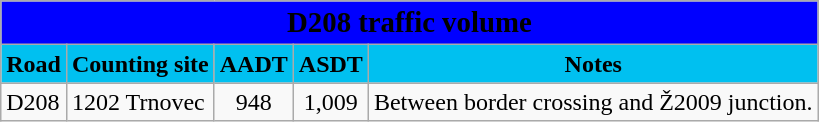<table class="wikitable">
<tr>
<td colspan=5 bgcolor=blue align=center style=margin-top:15><span><big><strong>D208 traffic volume</strong></big></span></td>
</tr>
<tr>
<td align=center bgcolor=00c0f0><strong>Road</strong></td>
<td align=center bgcolor=00c0f0><strong>Counting site</strong></td>
<td align=center bgcolor=00c0f0><strong>AADT</strong></td>
<td align=center bgcolor=00c0f0><strong>ASDT</strong></td>
<td align=center bgcolor=00c0f0><strong>Notes</strong></td>
</tr>
<tr>
<td> D208</td>
<td>1202 Trnovec</td>
<td align=center>948</td>
<td align=center>1,009</td>
<td>Between border crossing and Ž2009 junction.</td>
</tr>
</table>
